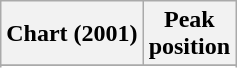<table class="wikitable sortable plainrowheaders" style="text-align:center">
<tr>
<th scope="col">Chart (2001)</th>
<th scope="col">Peak<br> position</th>
</tr>
<tr>
</tr>
<tr>
</tr>
<tr>
</tr>
</table>
